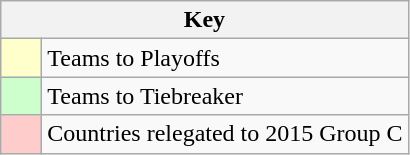<table class="wikitable" style="text-align: center;">
<tr>
<th colspan=2>Key</th>
</tr>
<tr>
<td style="background:#ffffcc; width:20px;"></td>
<td align=left>Teams to Playoffs</td>
</tr>
<tr>
<td style="background:#ccffcc; width:20px;"></td>
<td align=left>Teams to Tiebreaker</td>
</tr>
<tr>
<td style="background:#ffcccc; width:20px;"></td>
<td align=left>Countries relegated to 2015 Group C</td>
</tr>
</table>
